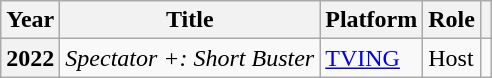<table class="wikitable sortable plainrowheaders">
<tr>
<th scope="col">Year</th>
<th scope="col">Title</th>
<th scope="col">Platform</th>
<th scope="col">Role</th>
<th scope="col" class="unsortable"></th>
</tr>
<tr>
<th scope="row">2022</th>
<td><em>Spectator +: Short Buster</em></td>
<td><a href='#'>TVING</a></td>
<td>Host</td>
<td></td>
</tr>
</table>
